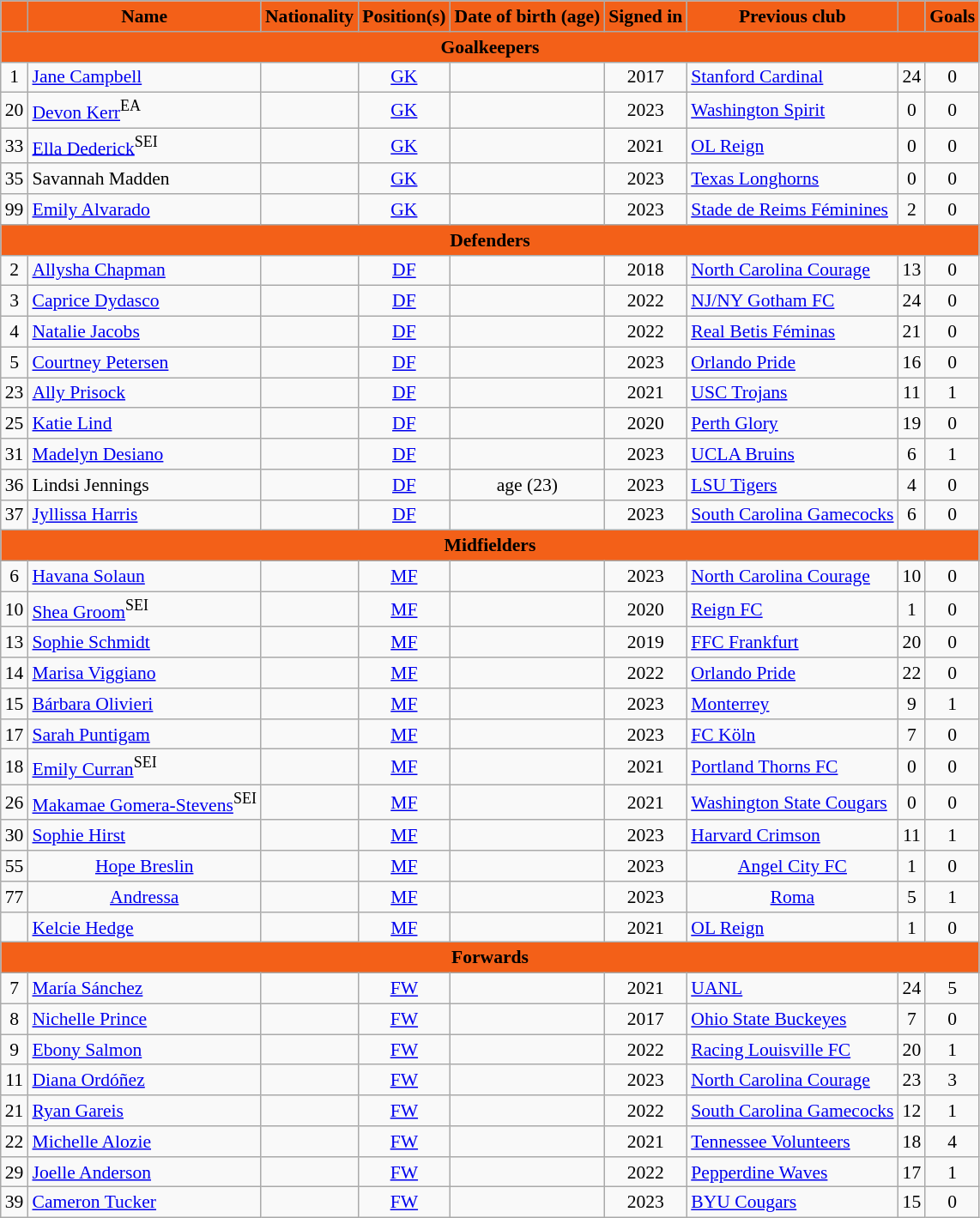<table class="wikitable" style="text-align:center; font-size:90%;">
<tr>
<th style="background:#f36018; color:black; text-align:center;"></th>
<th style="background:#f36018; color:black; text-align:center;">Name</th>
<th style="background:#f36018; color:black; text-align:center;">Nationality</th>
<th style="background:#f36018; color:black; text-align:center;">Position(s)</th>
<th style="background:#f36018; color:black; text-align:center;">Date of birth (age)</th>
<th style="background:#f36018; color:black; text-align:center;">Signed in</th>
<th style="background:#f36018; color:black; text-align:center;">Previous club</th>
<th style="background:#f36018; color:black; text-align:center;"></th>
<th style="background:#f36018; color:black; text-align:center;">Goals</th>
</tr>
<tr>
<th colspan=9 style="background:#f36018; color:black; text-align:center;">Goalkeepers</th>
</tr>
<tr>
<td>1</td>
<td align="left"><a href='#'>Jane Campbell</a></td>
<td></td>
<td><a href='#'>GK</a></td>
<td></td>
<td>2017</td>
<td align="left"> <a href='#'>Stanford Cardinal</a></td>
<td>24</td>
<td>0</td>
</tr>
<tr>
<td>20</td>
<td align="left"><a href='#'>Devon Kerr</a><sup>EA</sup></td>
<td></td>
<td><a href='#'>GK</a></td>
<td></td>
<td>2023</td>
<td align="left"> <a href='#'>Washington Spirit</a></td>
<td>0</td>
<td>0</td>
</tr>
<tr>
<td>33</td>
<td align="left"><a href='#'>Ella Dederick</a><sup>SEI</sup></td>
<td></td>
<td><a href='#'>GK</a></td>
<td></td>
<td>2021</td>
<td align="left"> <a href='#'>OL Reign</a></td>
<td>0</td>
<td>0</td>
</tr>
<tr>
<td>35</td>
<td align="left">Savannah Madden</td>
<td></td>
<td><a href='#'>GK</a></td>
<td></td>
<td>2023</td>
<td align="left"> <a href='#'>Texas Longhorns</a></td>
<td>0</td>
<td>0</td>
</tr>
<tr>
<td>99</td>
<td align="left"><a href='#'>Emily Alvarado</a></td>
<td></td>
<td><a href='#'>GK</a></td>
<td></td>
<td>2023</td>
<td align="left"> <a href='#'>Stade de Reims Féminines</a></td>
<td>2</td>
<td>0</td>
</tr>
<tr>
<th colspan=9 style="background:#f36018; color:black; text-align:center;">Defenders</th>
</tr>
<tr>
<td>2</td>
<td align="left"><a href='#'>Allysha Chapman</a></td>
<td></td>
<td><a href='#'>DF</a></td>
<td></td>
<td>2018</td>
<td align="left"> <a href='#'>North Carolina Courage</a></td>
<td>13</td>
<td>0</td>
</tr>
<tr>
<td>3</td>
<td align="left"><a href='#'>Caprice Dydasco</a></td>
<td></td>
<td><a href='#'>DF</a></td>
<td></td>
<td>2022</td>
<td align="left"> <a href='#'>NJ/NY Gotham FC</a></td>
<td>24</td>
<td>0</td>
</tr>
<tr>
<td>4</td>
<td align="left"><a href='#'>Natalie Jacobs</a></td>
<td></td>
<td><a href='#'>DF</a></td>
<td></td>
<td>2022</td>
<td align="left"> <a href='#'>Real Betis Féminas</a></td>
<td>21</td>
<td>0</td>
</tr>
<tr>
<td>5</td>
<td align="left"><a href='#'>Courtney Petersen</a></td>
<td></td>
<td><a href='#'>DF</a></td>
<td></td>
<td>2023</td>
<td align="left"> <a href='#'>Orlando Pride</a></td>
<td>16</td>
<td>0</td>
</tr>
<tr>
<td>23</td>
<td align="left"><a href='#'>Ally Prisock</a></td>
<td></td>
<td><a href='#'>DF</a></td>
<td></td>
<td>2021</td>
<td align="left"> <a href='#'>USC Trojans</a></td>
<td>11</td>
<td>1</td>
</tr>
<tr>
<td>25</td>
<td align="left"><a href='#'>Katie Lind</a></td>
<td></td>
<td><a href='#'>DF</a></td>
<td></td>
<td>2020</td>
<td align="left"> <a href='#'>Perth Glory</a></td>
<td>19</td>
<td>0</td>
</tr>
<tr>
<td>31</td>
<td align="left"><a href='#'>Madelyn Desiano</a></td>
<td></td>
<td><a href='#'>DF</a></td>
<td></td>
<td>2023</td>
<td align="left"> <a href='#'>UCLA Bruins</a></td>
<td>6</td>
<td>1</td>
</tr>
<tr>
<td>36</td>
<td align="left">Lindsi Jennings</td>
<td></td>
<td><a href='#'>DF</a></td>
<td>age (23)</td>
<td>2023</td>
<td align="left"> <a href='#'>LSU Tigers</a></td>
<td>4</td>
<td>0</td>
</tr>
<tr>
<td>37</td>
<td align="left"><a href='#'>Jyllissa Harris</a></td>
<td></td>
<td><a href='#'>DF</a></td>
<td></td>
<td>2023</td>
<td align="left"> <a href='#'>South Carolina Gamecocks</a></td>
<td>6</td>
<td>0</td>
</tr>
<tr>
<th colspan=9 style="background:#f36018; color:black; text-align:center;">Midfielders</th>
</tr>
<tr>
<td>6</td>
<td align="left"><a href='#'>Havana Solaun</a></td>
<td></td>
<td><a href='#'>MF</a></td>
<td></td>
<td>2023</td>
<td align="left"> <a href='#'>North Carolina Courage</a></td>
<td>10</td>
<td>0</td>
</tr>
<tr>
<td>10</td>
<td align="left"><a href='#'>Shea Groom</a><sup>SEI</sup></td>
<td></td>
<td><a href='#'>MF</a></td>
<td></td>
<td>2020</td>
<td align="left"> <a href='#'>Reign FC</a></td>
<td>1</td>
<td>0</td>
</tr>
<tr>
<td>13</td>
<td align="left"><a href='#'>Sophie Schmidt</a></td>
<td></td>
<td><a href='#'>MF</a></td>
<td></td>
<td>2019</td>
<td align="left"> <a href='#'>FFC Frankfurt</a></td>
<td>20</td>
<td>0</td>
</tr>
<tr>
<td>14</td>
<td align="left"><a href='#'>Marisa Viggiano</a></td>
<td></td>
<td><a href='#'>MF</a></td>
<td></td>
<td>2022</td>
<td align="left"> <a href='#'>Orlando Pride</a></td>
<td>22</td>
<td>0</td>
</tr>
<tr>
<td>15</td>
<td align="left"><a href='#'>Bárbara Olivieri</a></td>
<td></td>
<td><a href='#'>MF</a></td>
<td></td>
<td>2023</td>
<td align="left"> <a href='#'>Monterrey</a></td>
<td>9</td>
<td>1</td>
</tr>
<tr>
<td>17</td>
<td align="left"><a href='#'>Sarah Puntigam</a></td>
<td></td>
<td><a href='#'>MF</a></td>
<td></td>
<td>2023</td>
<td align="left"> <a href='#'>FC Köln</a></td>
<td>7</td>
<td>0</td>
</tr>
<tr>
<td>18</td>
<td align="left"><a href='#'>Emily Curran</a><sup>SEI</sup></td>
<td></td>
<td><a href='#'>MF</a></td>
<td></td>
<td>2021</td>
<td align="left"> <a href='#'>Portland Thorns FC</a></td>
<td>0</td>
<td>0</td>
</tr>
<tr>
<td>26</td>
<td align="left"><a href='#'>Makamae Gomera-Stevens</a><sup>SEI</sup></td>
<td></td>
<td><a href='#'>MF</a></td>
<td></td>
<td>2021</td>
<td align="left"> <a href='#'>Washington State Cougars</a></td>
<td>0</td>
<td>0</td>
</tr>
<tr>
<td>30</td>
<td align="left"><a href='#'>Sophie Hirst</a></td>
<td></td>
<td><a href='#'>MF</a></td>
<td></td>
<td>2023</td>
<td align="left"> <a href='#'>Harvard Crimson</a></td>
<td>11</td>
<td>1</td>
</tr>
<tr>
<td>55</td>
<td> <a href='#'>Hope Breslin</a></td>
<td></td>
<td><a href='#'>MF</a></td>
<td></td>
<td>2023</td>
<td> <a href='#'>Angel City FC</a></td>
<td>1</td>
<td>0</td>
</tr>
<tr>
<td>77</td>
<td><a href='#'>Andressa</a></td>
<td></td>
<td><a href='#'>MF</a></td>
<td></td>
<td>2023</td>
<td> <a href='#'>Roma</a></td>
<td>5</td>
<td>1</td>
</tr>
<tr>
<td></td>
<td align="left"><a href='#'>Kelcie Hedge</a></td>
<td></td>
<td><a href='#'>MF</a></td>
<td></td>
<td>2021</td>
<td align="left"> <a href='#'>OL Reign</a></td>
<td>1</td>
<td>0</td>
</tr>
<tr>
<th colspan=9 style="background:#f36018; color:black; text-align:center;">Forwards</th>
</tr>
<tr>
<td>7</td>
<td align="left"><a href='#'>María Sánchez</a></td>
<td></td>
<td><a href='#'>FW</a></td>
<td></td>
<td>2021</td>
<td align="left"> <a href='#'>UANL</a></td>
<td>24</td>
<td>5</td>
</tr>
<tr>
<td>8</td>
<td align="left"><a href='#'>Nichelle Prince</a></td>
<td></td>
<td><a href='#'>FW</a></td>
<td></td>
<td>2017</td>
<td align="left"> <a href='#'>Ohio State Buckeyes</a></td>
<td>7</td>
<td>0</td>
</tr>
<tr>
<td>9</td>
<td align="left"><a href='#'>Ebony Salmon</a></td>
<td></td>
<td><a href='#'>FW</a></td>
<td></td>
<td>2022</td>
<td align="left"> <a href='#'>Racing Louisville FC</a></td>
<td>20</td>
<td>1</td>
</tr>
<tr>
<td>11</td>
<td align="left"><a href='#'>Diana Ordóñez</a></td>
<td></td>
<td><a href='#'>FW</a></td>
<td></td>
<td>2023</td>
<td align="left"> <a href='#'>North Carolina Courage</a></td>
<td>23</td>
<td>3</td>
</tr>
<tr>
<td>21</td>
<td align="left"><a href='#'>Ryan Gareis</a></td>
<td></td>
<td><a href='#'>FW</a></td>
<td></td>
<td>2022</td>
<td align="left"> <a href='#'>South Carolina Gamecocks</a></td>
<td>12</td>
<td>1</td>
</tr>
<tr>
<td>22</td>
<td align="left"><a href='#'>Michelle Alozie</a></td>
<td></td>
<td><a href='#'>FW</a></td>
<td></td>
<td>2021</td>
<td align="left"> <a href='#'>Tennessee Volunteers</a></td>
<td>18</td>
<td>4</td>
</tr>
<tr>
<td>29</td>
<td align="left"><a href='#'>Joelle Anderson</a></td>
<td></td>
<td><a href='#'>FW</a></td>
<td></td>
<td>2022</td>
<td align="left"> <a href='#'>Pepperdine Waves</a></td>
<td>17</td>
<td>1</td>
</tr>
<tr>
<td>39</td>
<td align="left"><a href='#'>Cameron Tucker</a></td>
<td></td>
<td><a href='#'>FW</a></td>
<td></td>
<td>2023</td>
<td align="left"> <a href='#'>BYU Cougars</a></td>
<td>15</td>
<td>0</td>
</tr>
</table>
